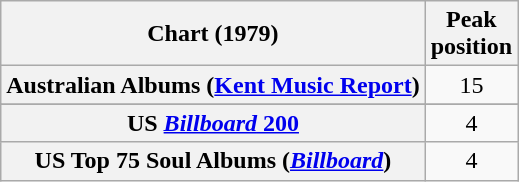<table class="wikitable sortable plainrowheaders">
<tr>
<th scope="col">Chart (1979)</th>
<th scope="col">Peak<br>position</th>
</tr>
<tr>
<th scope="row">Australian Albums (<a href='#'>Kent Music Report</a>)</th>
<td align=center>15</td>
</tr>
<tr>
</tr>
<tr>
</tr>
<tr>
</tr>
<tr>
</tr>
<tr>
</tr>
<tr>
</tr>
<tr>
<th scope="row">US <a href='#'><em>Billboard</em> 200</a></th>
<td align=center>4</td>
</tr>
<tr>
<th scope="row">US Top 75 Soul Albums (<em><a href='#'>Billboard</a></em>)</th>
<td align=center>4</td>
</tr>
</table>
